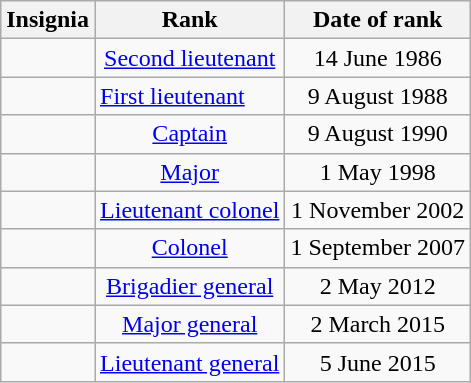<table class="wikitable">
<tr>
<th>Insignia</th>
<th>Rank</th>
<th>Date of rank</th>
</tr>
<tr>
<td align="center"></td>
<td align="center"><a href='#'>Second lieutenant</a></td>
<td align="center">14 June 1986</td>
</tr>
<tr>
<td align="center"></td>
<td><a href='#'>First lieutenant</a></td>
<td align="center">9 August 1988</td>
</tr>
<tr>
<td align="center"></td>
<td align="center"><a href='#'>Captain</a></td>
<td align="center">9 August 1990</td>
</tr>
<tr>
<td align="center"></td>
<td align="center"><a href='#'>Major</a></td>
<td align="center">1 May 1998</td>
</tr>
<tr>
<td align="center"></td>
<td align="center"><a href='#'>Lieutenant colonel</a></td>
<td align="center">1 November 2002</td>
</tr>
<tr>
<td align="center"></td>
<td align="center"><a href='#'>Colonel</a></td>
<td align="center">1 September 2007</td>
</tr>
<tr>
<td align="center"></td>
<td align="center"><a href='#'>Brigadier general</a></td>
<td align="center">2 May 2012</td>
</tr>
<tr>
<td align="center"></td>
<td align="center"><a href='#'>Major general</a></td>
<td align="center">2 March 2015</td>
</tr>
<tr>
<td align="center"></td>
<td align="center"><a href='#'>Lieutenant general</a></td>
<td align="center">5 June 2015</td>
</tr>
</table>
